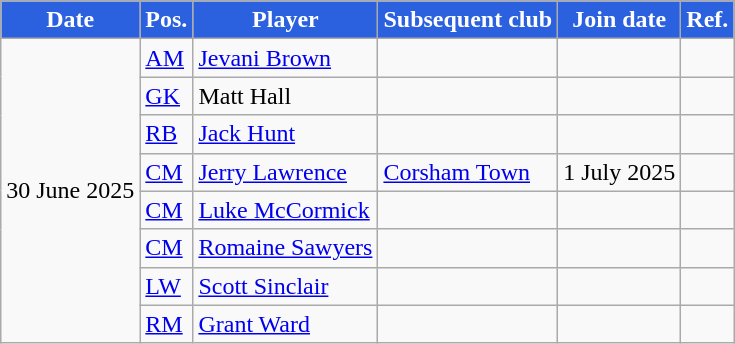<table class="wikitable plainrowheaders sortable">
<tr>
<th style="background:#2B60DE; color:#fff;">Date</th>
<th style="background:#2B60DE; color:#fff;">Pos.</th>
<th style="background:#2B60DE; color:#fff;">Player</th>
<th style="background:#2B60DE; color:#fff;">Subsequent club</th>
<th style="background:#2B60DE; color:#fff;">Join date</th>
<th style="background:#2B60DE; color:#fff;">Ref.</th>
</tr>
<tr>
<td rowspan="9">30 June 2025</td>
<td><a href='#'>AM</a></td>
<td> <a href='#'>Jevani Brown</a></td>
<td></td>
<td></td>
<td></td>
</tr>
<tr>
<td><a href='#'>GK</a></td>
<td> Matt Hall</td>
<td></td>
<td></td>
<td></td>
</tr>
<tr>
<td><a href='#'>RB</a></td>
<td> <a href='#'>Jack Hunt</a></td>
<td></td>
<td></td>
<td></td>
</tr>
<tr>
<td><a href='#'>CM</a></td>
<td> <a href='#'>Jerry Lawrence</a></td>
<td> <a href='#'>Corsham Town</a></td>
<td>1 July 2025</td>
<td></td>
</tr>
<tr>
<td><a href='#'>CM</a></td>
<td> <a href='#'>Luke McCormick</a></td>
<td></td>
<td></td>
<td></td>
</tr>
<tr>
<td><a href='#'>CM</a></td>
<td> <a href='#'>Romaine Sawyers</a></td>
<td></td>
<td></td>
<td></td>
</tr>
<tr>
<td><a href='#'>LW</a></td>
<td> <a href='#'>Scott Sinclair</a></td>
<td></td>
<td></td>
<td></td>
</tr>
<tr>
<td><a href='#'>RM</a></td>
<td> <a href='#'>Grant Ward</a></td>
<td></td>
<td></td>
<td></td>
</tr>
</table>
